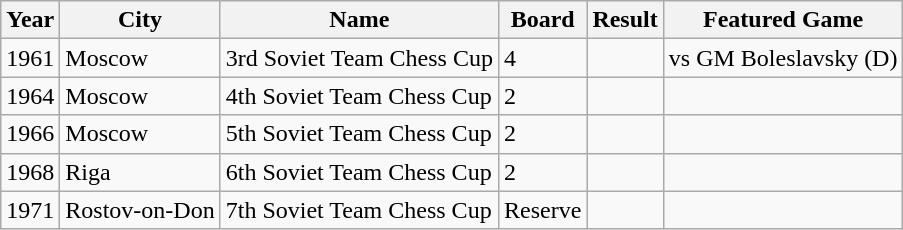<table class="wikitable">
<tr>
<th>Year</th>
<th>City</th>
<th>Name</th>
<th>Board</th>
<th>Result</th>
<th>Featured Game</th>
</tr>
<tr>
<td>1961</td>
<td>Moscow</td>
<td>3rd Soviet Team Chess Cup</td>
<td>4</td>
<td></td>
<td>vs GM Boleslavsky (D)</td>
</tr>
<tr>
<td>1964</td>
<td>Moscow</td>
<td>4th Soviet Team Chess Cup</td>
<td>2</td>
<td></td>
<td></td>
</tr>
<tr>
<td>1966</td>
<td>Moscow</td>
<td>5th Soviet Team Chess Cup</td>
<td>2</td>
<td></td>
<td></td>
</tr>
<tr>
<td>1968</td>
<td>Riga</td>
<td>6th Soviet Team Chess Cup</td>
<td>2</td>
<td></td>
<td></td>
</tr>
<tr>
<td>1971</td>
<td>Rostov-on-Don</td>
<td>7th Soviet Team Chess Cup</td>
<td>Reserve</td>
<td></td>
<td></td>
</tr>
</table>
